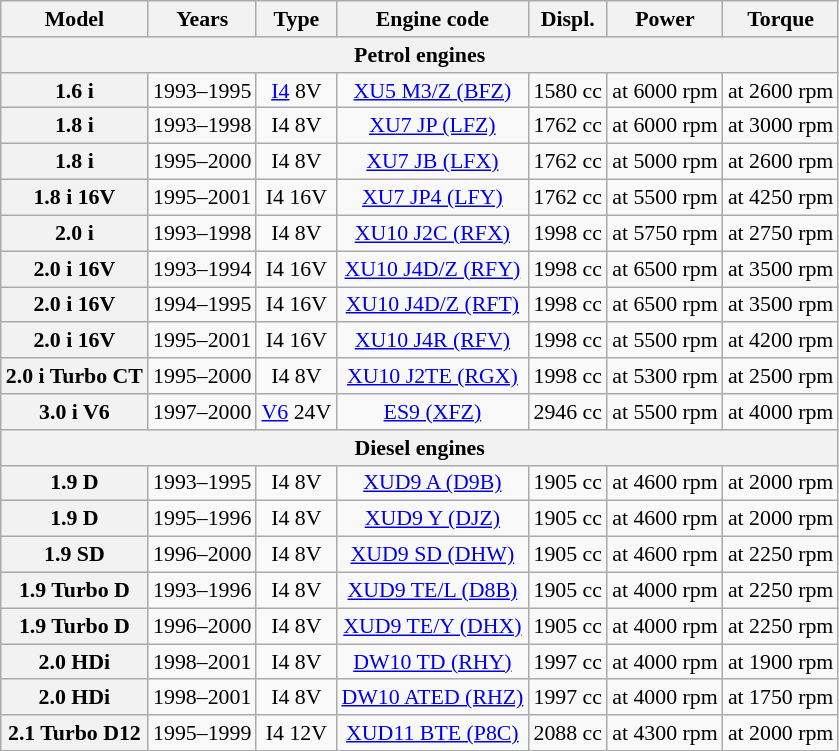<table class="wikitable" style="text-align:center; font-size:91%;">
<tr>
<th>Model</th>
<th>Years</th>
<th>Type</th>
<th>Engine code</th>
<th>Displ.</th>
<th>Power</th>
<th>Torque</th>
</tr>
<tr>
<th colspan="7">Petrol engines</th>
</tr>
<tr>
<th>1.6 i</th>
<td>1993–1995</td>
<td><a href='#'>I4</a> 8V</td>
<td><a href='#'>XU5 M3/Z (BFZ)</a></td>
<td>1580 cc</td>
<td> at 6000 rpm</td>
<td> at 2600 rpm</td>
</tr>
<tr>
<th>1.8 i</th>
<td>1993–1998</td>
<td>I4 8V</td>
<td><a href='#'>XU7 JP (LFZ)</a></td>
<td>1762 cc</td>
<td> at 6000 rpm</td>
<td> at 3000 rpm</td>
</tr>
<tr>
<th>1.8 i</th>
<td>1995–2000</td>
<td>I4 8V</td>
<td><a href='#'>XU7 JB (LFX)</a></td>
<td>1762 cc</td>
<td> at 5000 rpm</td>
<td> at 2600 rpm</td>
</tr>
<tr>
<th>1.8 i 16V</th>
<td>1995–2001</td>
<td>I4 16V</td>
<td><a href='#'>XU7 JP4 (LFY)</a></td>
<td>1762 cc</td>
<td> at 5500 rpm</td>
<td> at 4250 rpm</td>
</tr>
<tr>
<th>2.0 i</th>
<td>1993–1998</td>
<td>I4 8V</td>
<td><a href='#'>XU10 J2C (RFX)</a></td>
<td>1998 cc</td>
<td> at 5750 rpm</td>
<td> at 2750 rpm</td>
</tr>
<tr>
<th>2.0 i 16V</th>
<td>1993–1994</td>
<td>I4 16V</td>
<td><a href='#'>XU10 J4D/Z (RFY)</a></td>
<td>1998 cc</td>
<td> at 6500 rpm</td>
<td> at 3500 rpm</td>
</tr>
<tr>
<th>2.0 i 16V</th>
<td>1994–1995</td>
<td>I4 16V</td>
<td><a href='#'>XU10 J4D/Z (RFT)</a></td>
<td>1998 cc</td>
<td> at 6500 rpm</td>
<td> at 3500 rpm</td>
</tr>
<tr>
<th>2.0 i 16V</th>
<td>1995–2001</td>
<td>I4 16V</td>
<td><a href='#'>XU10 J4R (RFV)</a></td>
<td>1998 cc</td>
<td> at 5500 rpm</td>
<td> at 4200 rpm</td>
</tr>
<tr>
<th>2.0 i Turbo CT</th>
<td>1995–2000</td>
<td>I4 8V</td>
<td><a href='#'>XU10 J2TE (RGX)</a></td>
<td>1998 cc</td>
<td> at 5300 rpm</td>
<td> at 2500 rpm</td>
</tr>
<tr>
<th>3.0 i V6</th>
<td>1997–2000</td>
<td><a href='#'>V6</a> 24V</td>
<td><a href='#'>ES9 (XFZ)</a></td>
<td>2946 cc</td>
<td> at 5500 rpm</td>
<td> at 4000 rpm</td>
</tr>
<tr>
<th colspan="7">Diesel engines</th>
</tr>
<tr>
<th>1.9 D</th>
<td>1993–1995</td>
<td>I4 8V</td>
<td><a href='#'>XUD9 A (D9B)</a></td>
<td>1905 cc</td>
<td> at 4600 rpm</td>
<td> at 2000 rpm</td>
</tr>
<tr>
<th>1.9 D</th>
<td>1995–1996</td>
<td>I4 8V</td>
<td><a href='#'>XUD9 Y (DJZ)</a></td>
<td>1905 cc</td>
<td> at 4600 rpm</td>
<td> at 2000 rpm</td>
</tr>
<tr>
<th>1.9 SD</th>
<td>1996–2000</td>
<td>I4 8V</td>
<td><a href='#'>XUD9 SD (DHW)</a></td>
<td>1905 cc</td>
<td> at 4600 rpm</td>
<td> at 2250 rpm</td>
</tr>
<tr>
<th>1.9 Turbo D</th>
<td>1993–1996</td>
<td>I4 8V</td>
<td><a href='#'>XUD9 TE/L (D8B)</a></td>
<td>1905 cc</td>
<td> at 4000 rpm</td>
<td> at 2250 rpm</td>
</tr>
<tr>
<th>1.9 Turbo D</th>
<td>1996–2000</td>
<td>I4 8V</td>
<td><a href='#'>XUD9 TE/Y (DHX)</a></td>
<td>1905 cc</td>
<td> at 4000 rpm</td>
<td> at 2250 rpm</td>
</tr>
<tr>
<th>2.0 HDi</th>
<td>1998–2001</td>
<td>I4 8V</td>
<td><a href='#'>DW10 TD (RHY)</a></td>
<td>1997 cc</td>
<td> at 4000 rpm</td>
<td> at 1900 rpm</td>
</tr>
<tr>
<th>2.0 HDi</th>
<td>1998–2001</td>
<td>I4 8V</td>
<td><a href='#'>DW10 ATED (RHZ)</a></td>
<td>1997 cc</td>
<td> at 4000 rpm</td>
<td> at 1750 rpm</td>
</tr>
<tr>
<th>2.1 Turbo D12</th>
<td>1995–1999</td>
<td>I4 12V</td>
<td><a href='#'>XUD11 BTE (P8C)</a></td>
<td>2088 cc</td>
<td> at 4300 rpm</td>
<td> at 2000 rpm</td>
</tr>
</table>
